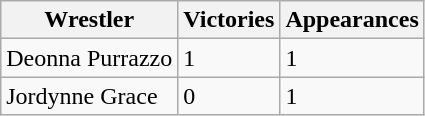<table class="wikitable sortable" "style="width:100%">
<tr>
<th>Wrestler</th>
<th>Victories</th>
<th>Appearances</th>
</tr>
<tr>
<td>Deonna Purrazzo</td>
<td>1</td>
<td>1</td>
</tr>
<tr>
<td>Jordynne Grace</td>
<td>0</td>
<td>1</td>
</tr>
</table>
